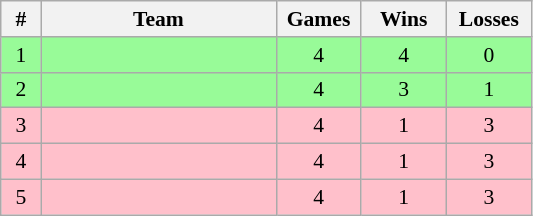<table class=wikitable style="text-align:center; font-size:90%">
<tr>
<th width=20>#</th>
<th width=150>Team</th>
<th width=50>Games</th>
<th width=50>Wins</th>
<th width=50>Losses</th>
</tr>
<tr bgcolor=#98fb98>
<td>1</td>
<td align=left></td>
<td>4</td>
<td>4</td>
<td>0</td>
</tr>
<tr bgcolor=#98fb98>
<td>2</td>
<td align=left></td>
<td>4</td>
<td>3</td>
<td>1</td>
</tr>
<tr bgcolor=pink>
<td>3</td>
<td align=left></td>
<td>4</td>
<td>1</td>
<td>3</td>
</tr>
<tr bgcolor=pink>
<td>4</td>
<td align=left></td>
<td>4</td>
<td>1</td>
<td>3</td>
</tr>
<tr bgcolor=pink>
<td>5</td>
<td align=left></td>
<td>4</td>
<td>1</td>
<td>3</td>
</tr>
</table>
